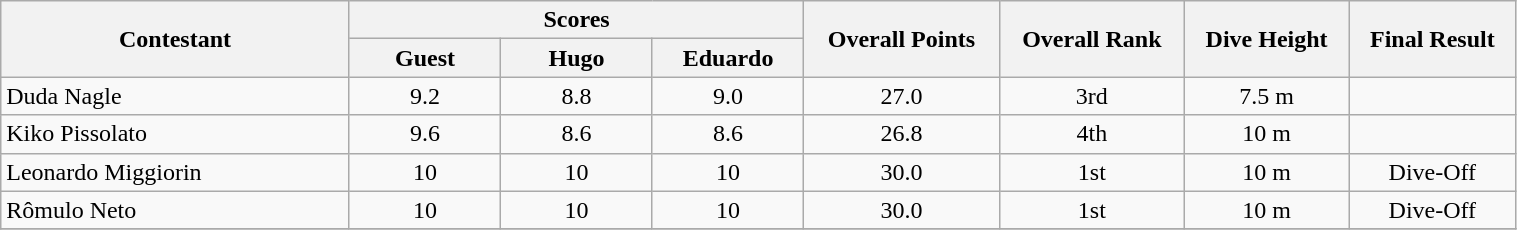<table class="wikitable" style="text-align:center; width:80%;">
<tr>
<th style="width:23%;" rowspan="2">Contestant</th>
<th colspan="3">Scores</th>
<th rowspan="2">Overall Points</th>
<th rowspan="2">Overall Rank</th>
<th rowspan="2">Dive Height</th>
<th rowspan="2">Final Result</th>
</tr>
<tr>
<th style="width:10%;">Guest</th>
<th style="width:10%;">Hugo</th>
<th style="width:10%;">Eduardo</th>
</tr>
<tr>
<td align="left">Duda Nagle</td>
<td>9.2</td>
<td>8.8</td>
<td>9.0</td>
<td>27.0</td>
<td>3rd</td>
<td>7.5 m</td>
<td></td>
</tr>
<tr>
<td align="left">Kiko Pissolato</td>
<td>9.6</td>
<td>8.6</td>
<td>8.6</td>
<td>26.8</td>
<td>4th</td>
<td>10 m</td>
<td></td>
</tr>
<tr>
<td align="left">Leonardo Miggiorin</td>
<td>10</td>
<td>10</td>
<td>10</td>
<td>30.0</td>
<td>1st</td>
<td>10 m</td>
<td>Dive-Off</td>
</tr>
<tr>
<td align="left">Rômulo Neto</td>
<td>10</td>
<td>10</td>
<td>10</td>
<td>30.0</td>
<td>1st</td>
<td>10 m</td>
<td>Dive-Off</td>
</tr>
<tr>
</tr>
</table>
